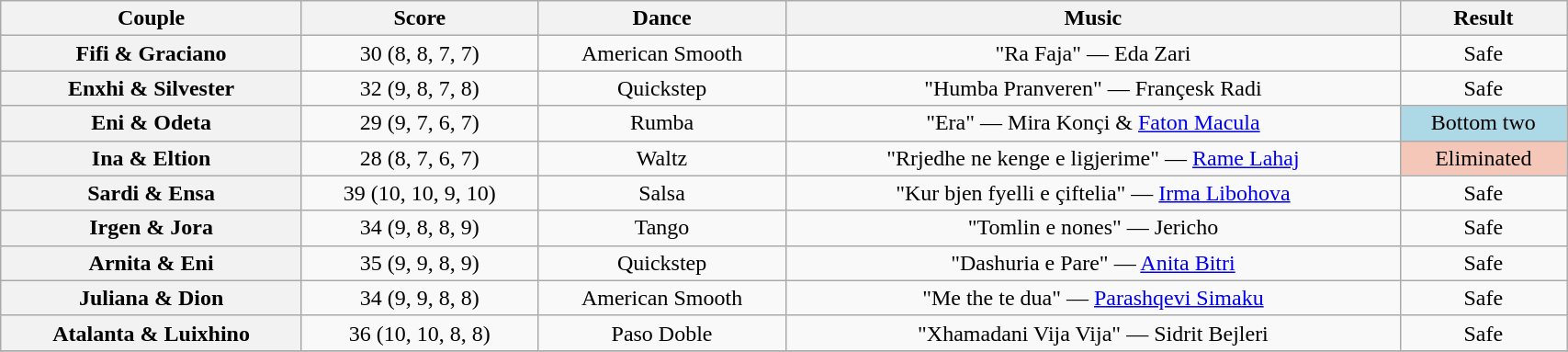<table class="wikitable sortable" style="text-align:center; width: 90%">
<tr>
<th scope="col">Couple</th>
<th scope="col">Score</th>
<th scope="col" class="unsortable">Dance</th>
<th scope="col" class="unsortable">Music</th>
<th scope="col" class="unsortable">Result</th>
</tr>
<tr>
<th scope="row">Fifi & Graciano</th>
<td>30 (8, 8, 7, 7)</td>
<td>American Smooth</td>
<td>"Ra Faja" — Eda Zari</td>
<td>Safe</td>
</tr>
<tr>
<th scope="row">Enxhi & Silvester</th>
<td>32 (9, 8, 7, 8)</td>
<td>Quickstep</td>
<td>"Humba Pranveren" — Françesk Radi</td>
<td>Safe</td>
</tr>
<tr>
<th scope="row">Eni & Odeta</th>
<td>29 (9, 7, 6, 7)</td>
<td>Rumba</td>
<td>"Era" — Mira Konçi & <a href='#'>Faton Macula</a></td>
<td bgcolor=lightblue>Bottom two</td>
</tr>
<tr>
<th scope="row">Ina & Eltion</th>
<td>28 (8, 7, 6, 7)</td>
<td>Waltz</td>
<td>"Rrjedhe ne kenge e ligjerime" — <a href='#'>Rame Lahaj</a></td>
<td bgcolor= f4c7b8>Eliminated</td>
</tr>
<tr>
<th scope="row">Sardi & Ensa</th>
<td>39 (10, 10, 9, 10)</td>
<td>Salsa</td>
<td>"Kur bjen fyelli e çiftelia" — <a href='#'>Irma Libohova</a></td>
<td>Safe</td>
</tr>
<tr>
<th scope="row">Irgen & Jora</th>
<td>34 (9, 8, 8, 9)</td>
<td>Tango</td>
<td>"Tomlin e nones" — Jericho</td>
<td>Safe</td>
</tr>
<tr>
<th scope="row">Arnita & Eni</th>
<td>35 (9, 9, 8, 9)</td>
<td>Quickstep</td>
<td>"Dashuria e Pare" — <a href='#'>Anita Bitri</a></td>
<td>Safe</td>
</tr>
<tr>
<th scope="row">Juliana & Dion</th>
<td>34 (9, 9, 8, 8)</td>
<td>American Smooth</td>
<td>"Me the te dua" — <a href='#'>Parashqevi Simaku</a></td>
<td>Safe</td>
</tr>
<tr>
<th scope="row">Atalanta & Luixhino</th>
<td>36 (10, 10, 8, 8)</td>
<td>Paso Doble</td>
<td>"Xhamadani Vija Vija" — Sidrit Bejleri</td>
<td>Safe</td>
</tr>
<tr>
</tr>
</table>
